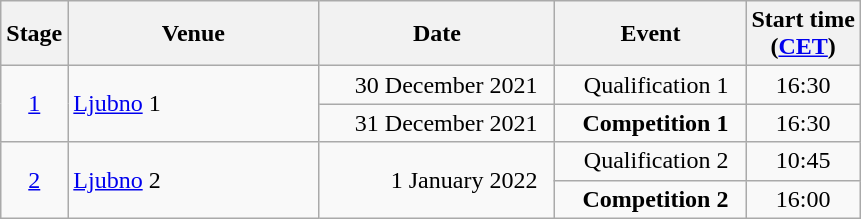<table class="wikitable">
<tr>
<th>Stage</th>
<th width="160">Venue</th>
<th width="150">Date</th>
<th width="120">Event</th>
<th>Start time<br>(<a href='#'>CET</a>)</th>
</tr>
<tr>
<td rowspan=2 align="center"><a href='#'>1</a></td>
<td rowspan=2> <a href='#'>Ljubno</a> 1</td>
<td align="right">30 December 2021  </td>
<td align="right">Qualification 1  </td>
<td align="center">16:30</td>
</tr>
<tr>
<td align="right">31 December 2021  </td>
<td align="right"><strong>Competition 1</strong>  </td>
<td align="center">16:30</td>
</tr>
<tr>
<td rowspan=2 align="center"><a href='#'>2</a></td>
<td rowspan=2> <a href='#'>Ljubno</a> 2</td>
<td align="right" rowspan=2>1 January 2022  </td>
<td align="right">Qualification 2  </td>
<td align="center">10:45</td>
</tr>
<tr>
<td align="right"><strong>Competition 2</strong>  </td>
<td align="center">16:00</td>
</tr>
</table>
